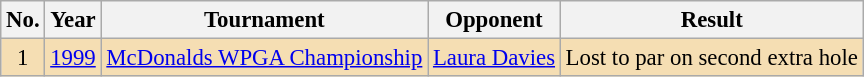<table class="wikitable" style="font-size:95%;">
<tr>
<th>No.</th>
<th>Year</th>
<th>Tournament</th>
<th>Opponent</th>
<th>Result</th>
</tr>
<tr style="background:#F5DEB3;">
<td align=center>1</td>
<td><a href='#'>1999</a></td>
<td><a href='#'>McDonalds WPGA Championship</a></td>
<td> <a href='#'>Laura Davies</a></td>
<td>Lost to par on second extra hole</td>
</tr>
</table>
